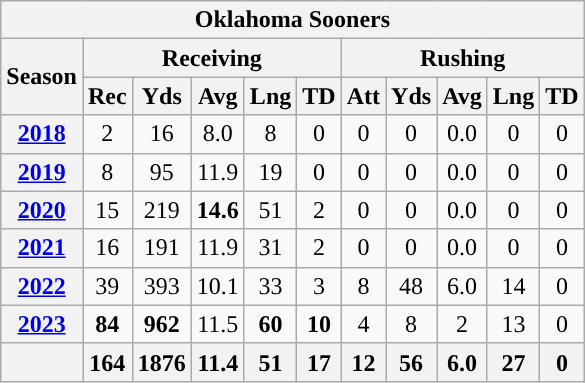<table class="wikitable" style="text-align:center;">
<tr>
<th colspan="11">Oklahoma Sooners</th>
</tr>
<tr>
<th rowspan="2">Season</th>
<th colspan="5">Receiving</th>
<th colspan="5">Rushing</th>
</tr>
<tr>
<th>Rec</th>
<th>Yds</th>
<th>Avg</th>
<th>Lng</th>
<th>TD</th>
<th>Att</th>
<th>Yds</th>
<th>Avg</th>
<th>Lng</th>
<th>TD</th>
</tr>
<tr>
<th><a href='#'>2018</a></th>
<td>2</td>
<td>16</td>
<td>8.0</td>
<td>8</td>
<td>0</td>
<td>0</td>
<td>0</td>
<td>0.0</td>
<td>0</td>
<td>0</td>
</tr>
<tr>
<th><a href='#'>2019</a></th>
<td>8</td>
<td>95</td>
<td>11.9</td>
<td>19</td>
<td>0</td>
<td>0</td>
<td>0</td>
<td>0.0</td>
<td>0</td>
<td>0</td>
</tr>
<tr>
<th><a href='#'>2020</a></th>
<td>15</td>
<td>219</td>
<td><strong>14.6</strong></td>
<td>51</td>
<td>2</td>
<td>0</td>
<td>0</td>
<td>0.0</td>
<td>0</td>
<td>0</td>
</tr>
<tr>
<th><a href='#'>2021</a></th>
<td>16</td>
<td>191</td>
<td>11.9</td>
<td>31</td>
<td>2</td>
<td>0</td>
<td>0</td>
<td>0.0</td>
<td>0</td>
<td>0</td>
</tr>
<tr>
<th><a href='#'>2022</a></th>
<td>39</td>
<td>393</td>
<td>10.1</td>
<td>33</td>
<td>3</td>
<td>8</td>
<td>48</td>
<td>6.0</td>
<td>14</td>
<td>0</td>
</tr>
<tr>
<th><a href='#'>2023</a></th>
<td><strong>84</strong></td>
<td><strong>962</strong></td>
<td>11.5</td>
<td><strong>60</strong></td>
<td><strong>10</strong></td>
<td>4</td>
<td>8</td>
<td>2</td>
<td>13</td>
<td>0</td>
</tr>
<tr>
<th></th>
<th>164</th>
<th>1876</th>
<th>11.4</th>
<th>51</th>
<th>17</th>
<th>12</th>
<th>56</th>
<th>6.0</th>
<th>27</th>
<th>0</th>
</tr>
</table>
